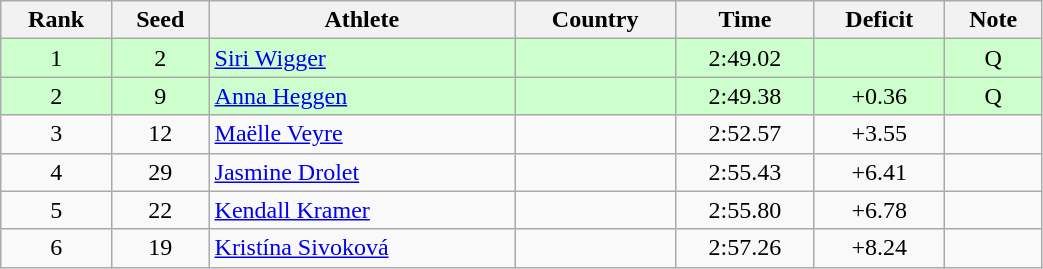<table class="wikitable sortable" style="text-align:center" width=55%>
<tr>
<th>Rank</th>
<th>Seed</th>
<th>Athlete</th>
<th>Country</th>
<th>Time</th>
<th>Deficit</th>
<th>Note</th>
</tr>
<tr bgcolor=ccffcc>
<td>1</td>
<td>2</td>
<td align=left><a href='#'>Siri Wigger</a></td>
<td align=left></td>
<td>2:49.02</td>
<td></td>
<td>Q</td>
</tr>
<tr bgcolor=ccffcc>
<td>2</td>
<td>9</td>
<td align=left><a href='#'>Anna Heggen</a></td>
<td align=left></td>
<td>2:49.38</td>
<td>+0.36</td>
<td>Q</td>
</tr>
<tr>
<td>3</td>
<td>12</td>
<td align=left><a href='#'>Maëlle Veyre</a></td>
<td align=left></td>
<td>2:52.57</td>
<td>+3.55</td>
<td></td>
</tr>
<tr>
<td>4</td>
<td>29</td>
<td align=left><a href='#'>Jasmine Drolet</a></td>
<td align=left></td>
<td>2:55.43</td>
<td>+6.41</td>
<td></td>
</tr>
<tr>
<td>5</td>
<td>22</td>
<td align=left><a href='#'>Kendall Kramer</a></td>
<td align=left></td>
<td>2:55.80</td>
<td>+6.78</td>
<td></td>
</tr>
<tr>
<td>6</td>
<td>19</td>
<td align=left><a href='#'>Kristína Sivoková</a></td>
<td align=left></td>
<td>2:57.26</td>
<td>+8.24</td>
<td></td>
</tr>
</table>
